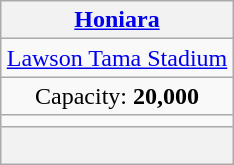<table class=wikitable style="text-align:center; margin:0 auto 0 auto;">
<tr>
<th> <a href='#'>Honiara</a></th>
</tr>
<tr>
<td><a href='#'>Lawson Tama Stadium</a></td>
</tr>
<tr>
<td>Capacity: <strong>20,000</strong></td>
</tr>
<tr>
<td></td>
</tr>
<tr>
<th rowspan=12><br></th>
</tr>
</table>
